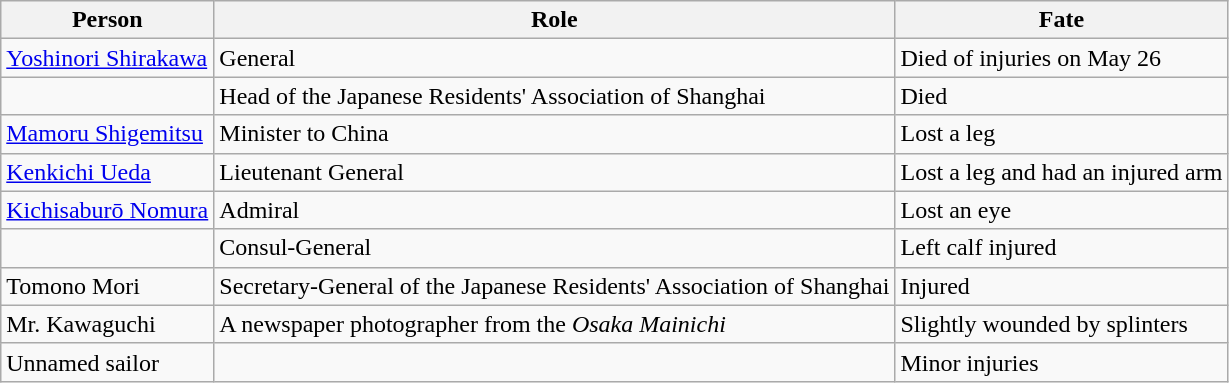<table class="wikitable">
<tr>
<th>Person</th>
<th>Role</th>
<th>Fate</th>
</tr>
<tr>
<td><a href='#'>Yoshinori Shirakawa</a></td>
<td>General</td>
<td>Died of injuries on May 26</td>
</tr>
<tr>
<td></td>
<td>Head of the Japanese Residents' Association of Shanghai</td>
<td>Died</td>
</tr>
<tr>
<td><a href='#'>Mamoru Shigemitsu</a></td>
<td>Minister to China</td>
<td>Lost a leg</td>
</tr>
<tr>
<td><a href='#'>Kenkichi Ueda</a></td>
<td>Lieutenant General</td>
<td>Lost a leg and had an injured arm</td>
</tr>
<tr>
<td><a href='#'>Kichisaburō Nomura</a></td>
<td>Admiral</td>
<td>Lost an eye</td>
</tr>
<tr>
<td></td>
<td>Consul-General</td>
<td>Left calf injured</td>
</tr>
<tr>
<td>Tomono Mori</td>
<td>Secretary-General of the Japanese Residents' Association of Shanghai</td>
<td>Injured</td>
</tr>
<tr>
<td>Mr. Kawaguchi</td>
<td>A newspaper photographer from the <em>Osaka Mainichi</em></td>
<td>Slightly wounded by splinters</td>
</tr>
<tr>
<td>Unnamed sailor</td>
<td></td>
<td>Minor injuries</td>
</tr>
</table>
